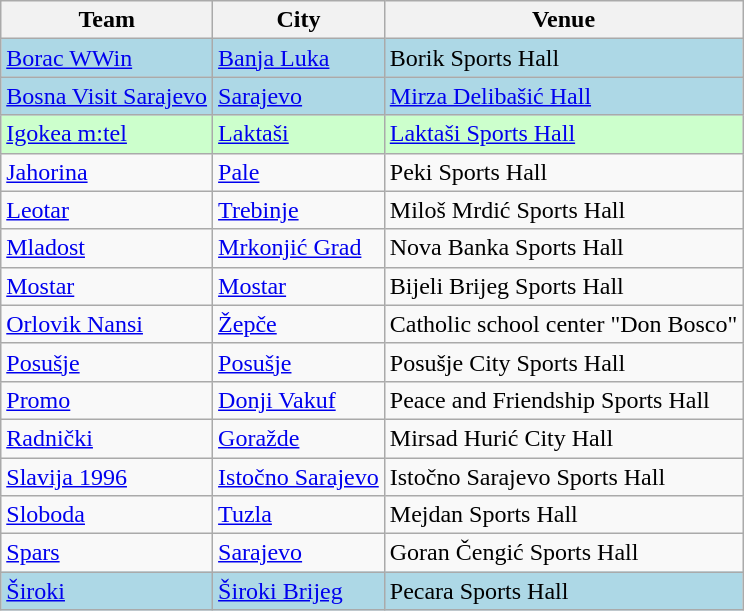<table class="wikitable sortable">
<tr>
<th>Team</th>
<th>City</th>
<th>Venue</th>
</tr>
<tr bgcolor="lightblue">
<td><a href='#'>Borac WWin</a></td>
<td><a href='#'>Banja Luka</a></td>
<td>Borik Sports Hall</td>
</tr>
<tr bgcolor="lightblue">
<td><a href='#'>Bosna Visit Sarajevo</a></td>
<td><a href='#'>Sarajevo</a></td>
<td><a href='#'>Mirza Delibašić Hall</a></td>
</tr>
<tr bgcolor="#ccffcc">
<td><a href='#'>Igokea m:tel</a></td>
<td><a href='#'>Laktaši</a></td>
<td><a href='#'>Laktaši Sports Hall</a></td>
</tr>
<tr>
<td><a href='#'>Jahorina</a></td>
<td><a href='#'>Pale</a></td>
<td>Peki Sports Hall</td>
</tr>
<tr>
<td><a href='#'>Leotar</a></td>
<td><a href='#'>Trebinje</a></td>
<td>Miloš Mrdić Sports Hall</td>
</tr>
<tr>
<td><a href='#'>Mladost</a></td>
<td><a href='#'>Mrkonjić Grad</a></td>
<td>Nova Banka Sports Hall</td>
</tr>
<tr>
<td><a href='#'>Mostar</a></td>
<td><a href='#'>Mostar</a></td>
<td>Bijeli Brijeg Sports Hall</td>
</tr>
<tr>
<td><a href='#'>Orlovik Nansi</a></td>
<td><a href='#'>Žepče</a></td>
<td>Catholic school center "Don Bosco"</td>
</tr>
<tr>
<td><a href='#'>Posušje</a></td>
<td><a href='#'>Posušje</a></td>
<td>Posušje City Sports Hall</td>
</tr>
<tr>
<td><a href='#'>Promo</a></td>
<td><a href='#'>Donji Vakuf</a></td>
<td>Peace and Friendship Sports Hall</td>
</tr>
<tr>
<td><a href='#'>Radnički</a></td>
<td><a href='#'>Goražde</a></td>
<td>Mirsad Hurić City Hall</td>
</tr>
<tr>
<td><a href='#'>Slavija 1996</a></td>
<td><a href='#'>Istočno Sarajevo</a></td>
<td>Istočno Sarajevo Sports Hall</td>
</tr>
<tr>
<td><a href='#'>Sloboda</a></td>
<td><a href='#'>Tuzla</a></td>
<td>Mejdan Sports Hall</td>
</tr>
<tr>
<td><a href='#'>Spars</a></td>
<td><a href='#'>Sarajevo</a></td>
<td>Goran Čengić Sports Hall</td>
</tr>
<tr bgcolor="lightblue">
<td><a href='#'>Široki</a></td>
<td><a href='#'>Široki Brijeg</a></td>
<td>Pecara Sports Hall</td>
</tr>
</table>
